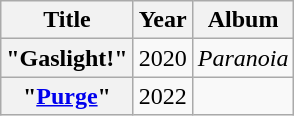<table class="wikitable plainrowheaders" style="text-align:center;">
<tr>
<th scope="col">Title</th>
<th scope="col">Year</th>
<th scope="col">Album</th>
</tr>
<tr>
<th scope="row">"Gaslight!"<br></th>
<td>2020</td>
<td><em>Paranoia</em></td>
</tr>
<tr>
<th scope="row">"<a href='#'>Purge</a>"<br></th>
<td>2022</td>
<td></td>
</tr>
</table>
